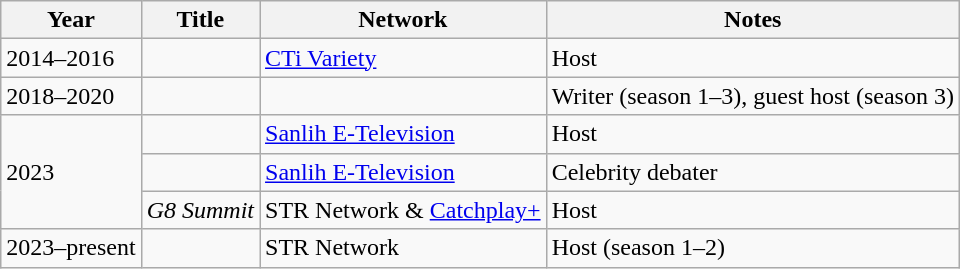<table class="wikitable">
<tr>
<th>Year</th>
<th>Title</th>
<th>Network</th>
<th>Notes</th>
</tr>
<tr>
<td>2014–2016</td>
<td><em></em></td>
<td><a href='#'>CTi Variety</a></td>
<td>Host</td>
</tr>
<tr>
<td>2018–2020</td>
<td><em></em></td>
<td></td>
<td>Writer (season 1–3), guest host (season 3)</td>
</tr>
<tr>
<td rowspan="3">2023</td>
<td><em></em></td>
<td><a href='#'>Sanlih E-Television</a></td>
<td>Host</td>
</tr>
<tr>
<td><em></em></td>
<td><a href='#'>Sanlih E-Television</a></td>
<td>Celebrity debater</td>
</tr>
<tr>
<td><em>G8 Summit</em></td>
<td>STR Network & <a href='#'>Catchplay+</a></td>
<td>Host</td>
</tr>
<tr>
<td>2023–present</td>
<td><em></em></td>
<td>STR Network</td>
<td>Host (season 1–2)</td>
</tr>
</table>
